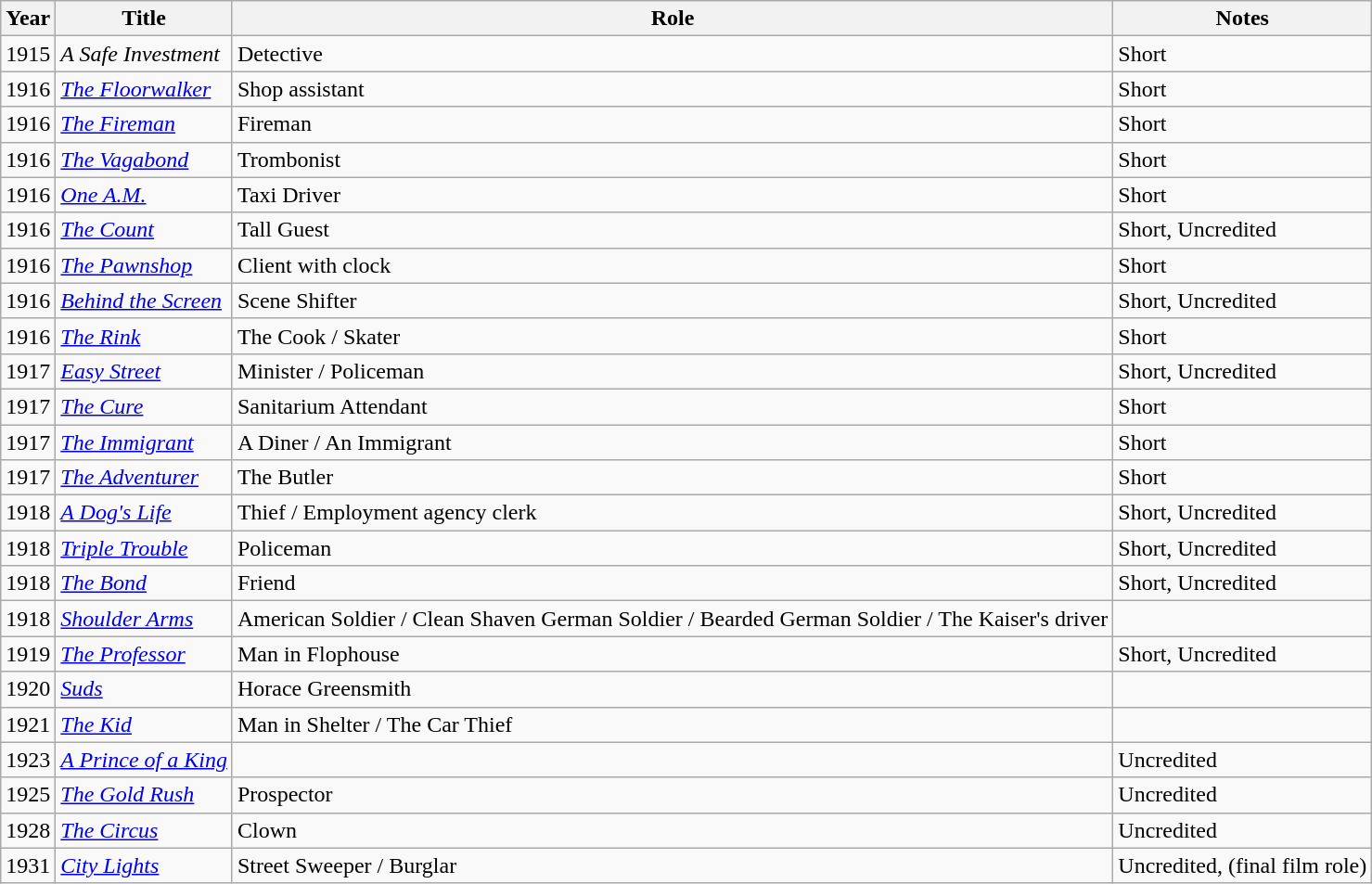<table class="wikitable">
<tr>
<th>Year</th>
<th>Title</th>
<th>Role</th>
<th>Notes</th>
</tr>
<tr>
<td>1915</td>
<td><em>A Safe Investment</em></td>
<td>Detective</td>
<td>Short</td>
</tr>
<tr>
<td>1916</td>
<td><em><a href='#'>The Floorwalker</a></em></td>
<td>Shop assistant</td>
<td>Short</td>
</tr>
<tr>
<td>1916</td>
<td><em><a href='#'>The Fireman</a></em></td>
<td>Fireman</td>
<td>Short</td>
</tr>
<tr>
<td>1916</td>
<td><em><a href='#'>The Vagabond</a></em></td>
<td>Trombonist</td>
<td>Short</td>
</tr>
<tr>
<td>1916</td>
<td><em><a href='#'>One A.M.</a></em></td>
<td>Taxi Driver</td>
<td>Short</td>
</tr>
<tr>
<td>1916</td>
<td><em><a href='#'>The Count</a></em></td>
<td>Tall Guest</td>
<td>Short, Uncredited</td>
</tr>
<tr>
<td>1916</td>
<td><em><a href='#'>The Pawnshop</a></em></td>
<td>Client with clock</td>
<td>Short</td>
</tr>
<tr>
<td>1916</td>
<td><em><a href='#'>Behind the Screen</a></em></td>
<td>Scene Shifter</td>
<td>Short, Uncredited</td>
</tr>
<tr>
<td>1916</td>
<td><em><a href='#'>The Rink</a></em></td>
<td>The Cook / Skater</td>
<td>Short</td>
</tr>
<tr>
<td>1917</td>
<td><em><a href='#'>Easy Street</a></em></td>
<td>Minister / Policeman</td>
<td>Short, Uncredited</td>
</tr>
<tr>
<td>1917</td>
<td><em><a href='#'>The Cure</a></em></td>
<td>Sanitarium Attendant</td>
<td>Short</td>
</tr>
<tr>
<td>1917</td>
<td><em><a href='#'>The Immigrant</a></em></td>
<td>A Diner / An Immigrant</td>
<td>Short</td>
</tr>
<tr>
<td>1917</td>
<td><em><a href='#'>The Adventurer</a></em></td>
<td>The Butler</td>
<td>Short</td>
</tr>
<tr>
<td>1918</td>
<td><em><a href='#'>A Dog's Life</a></em></td>
<td>Thief / Employment agency clerk</td>
<td>Short, Uncredited</td>
</tr>
<tr>
<td>1918</td>
<td><em><a href='#'>Triple Trouble</a></em></td>
<td>Policeman</td>
<td>Short, Uncredited</td>
</tr>
<tr>
<td>1918</td>
<td><em><a href='#'>The Bond</a></em></td>
<td>Friend</td>
<td>Short, Uncredited</td>
</tr>
<tr>
<td>1918</td>
<td><em><a href='#'>Shoulder Arms</a></em></td>
<td>American Soldier / Clean Shaven German Soldier / Bearded German Soldier / The Kaiser's driver</td>
<td></td>
</tr>
<tr>
<td>1919</td>
<td><em><a href='#'>The Professor</a></em></td>
<td>Man in Flophouse</td>
<td>Short, Uncredited</td>
</tr>
<tr>
<td>1920</td>
<td><em><a href='#'>Suds</a></em></td>
<td>Horace Greensmith</td>
<td></td>
</tr>
<tr>
<td>1921</td>
<td><em><a href='#'>The Kid</a></em></td>
<td>Man in Shelter / The Car Thief</td>
<td></td>
</tr>
<tr>
<td>1923</td>
<td><em><a href='#'>A Prince of a King</a></em></td>
<td></td>
<td>Uncredited</td>
</tr>
<tr>
<td>1925</td>
<td><em><a href='#'>The Gold Rush</a></em></td>
<td>Prospector</td>
<td>Uncredited</td>
</tr>
<tr>
<td>1928</td>
<td><em><a href='#'>The Circus</a></em></td>
<td>Clown</td>
<td>Uncredited</td>
</tr>
<tr>
<td>1931</td>
<td><em><a href='#'>City Lights</a></em></td>
<td>Street Sweeper / Burglar</td>
<td>Uncredited, (final film role)</td>
</tr>
</table>
